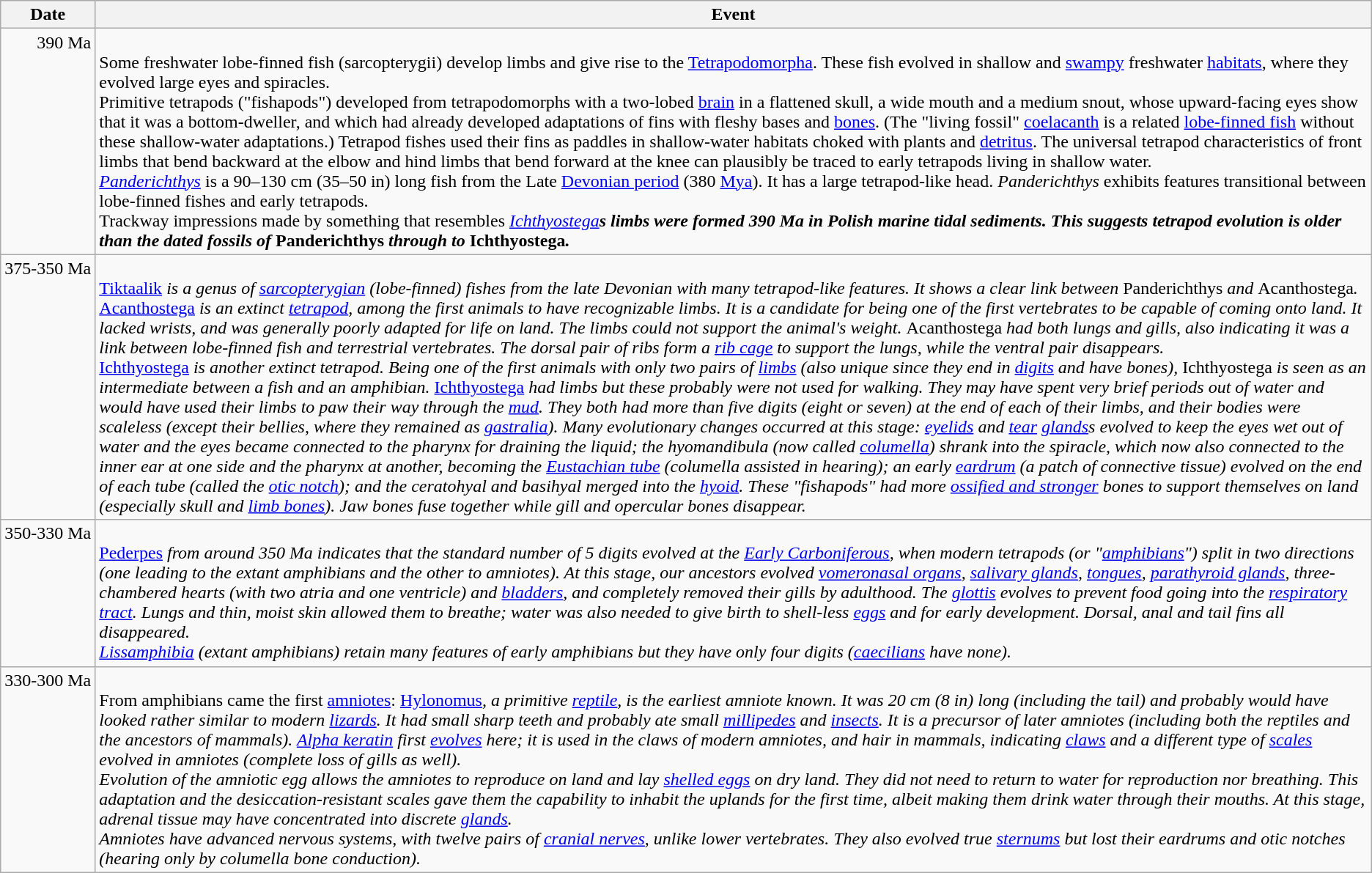<table class="wikitable">
<tr>
<th scope="col">Date</th>
<th scope="col">Event</th>
</tr>
<tr>
<td style="vertical-align: top; text-align: right; white-space: nowrap;">390 Ma</td>
<td><br>Some freshwater lobe-finned fish (sarcopterygii) develop limbs and give rise to the <a href='#'>Tetrapodomorpha</a>. These fish evolved in shallow and <a href='#'>swampy</a> freshwater <a href='#'>habitats</a>, where they evolved large eyes and spiracles.<br>Primitive tetrapods ("fishapods") developed from tetrapodomorphs with a two-lobed <a href='#'>brain</a> in a flattened skull, a wide mouth and a medium snout, whose upward-facing eyes show that it was a bottom-dweller, and which had already developed adaptations of fins with fleshy bases and <a href='#'>bones</a>. (The "living fossil" <a href='#'>coelacanth</a> is a related <a href='#'>lobe-finned fish</a> without these shallow-water adaptations.) Tetrapod fishes used their fins as paddles in shallow-water habitats choked with plants and <a href='#'>detritus</a>. The universal tetrapod characteristics of front limbs that bend backward at the elbow and hind limbs that bend forward at the knee can plausibly be traced to early tetrapods living in shallow water.<br><em><a href='#'>Panderichthys</a></em> is a 90–130 cm (35–50 in) long fish from the Late <a href='#'>Devonian period</a> (380 <a href='#'>Mya</a>). It has a large tetrapod-like head. <em>Panderichthys</em> exhibits features transitional between lobe-finned fishes and early tetrapods.<br>Trackway impressions made by something that resembles <em><a href='#'>Ichthyostega</a><strong>s limbs were formed 390 Ma  in Polish marine tidal sediments.  This suggests tetrapod evolution is older than the dated fossils of </em>Panderichthys<em> through to </em>Ichthyostega<em>.</td>
</tr>
<tr>
<td style="vertical-align: top; text-align: right; white-space: nowrap;">375-350 Ma</td>
<td><br></em><a href='#'>Tiktaalik</a><em> is a genus of <a href='#'>sarcopterygian</a> (lobe-finned) fishes from the late Devonian with many tetrapod-like features.  It shows a clear link between </em>Panderichthys<em> and </em>Acanthostega<em>.<br>

</em><a href='#'>Acanthostega</a><em> is an extinct <a href='#'>tetrapod</a>, among the first animals to have recognizable limbs. It is a candidate for being one of the first vertebrates to be capable of coming onto land. It lacked wrists, and was generally poorly adapted for life on land. The limbs could not support the animal's weight. </em>Acanthostega<em> had both lungs and gills, also indicating it was a link between lobe-finned fish and terrestrial vertebrates. The dorsal pair of ribs form a <a href='#'>rib cage</a> to support the lungs, while the ventral pair disappears.<br></em><a href='#'>Ichthyostega</a><em> is another extinct tetrapod. Being one of the first animals with only two pairs of <a href='#'>limbs</a> (also unique since they end in <a href='#'>digits</a> and have bones), </em>Ichthyostega<em> is seen as an intermediate between a fish and an amphibian. </em><a href='#'>Ichthyostega</a><em> had limbs but these probably were not used for walking. They may have spent very brief periods out of water and would have used their limbs to paw their way through the <a href='#'>mud</a>. They both had more than five digits (eight or seven) at the end of each of their limbs, and their bodies were scaleless (except their bellies, where they remained as <a href='#'>gastralia</a>). Many evolutionary changes occurred at this stage: <a href='#'>eyelids</a> and <a href='#'>tear</a> <a href='#'>glands</a>s evolved to keep the eyes wet out of water and the eyes became connected to the pharynx for draining the liquid; the hyomandibula (now called <a href='#'>columella</a>) shrank into the spiracle, which now also connected to the inner ear at one side and the pharynx at another, becoming the <a href='#'>Eustachian tube</a> (columella assisted in hearing); an early <a href='#'>eardrum</a> (a patch of connective tissue) evolved on the end of each tube (called the <a href='#'>otic notch</a>); and the ceratohyal and basihyal merged into the <a href='#'>hyoid</a>. These "fishapods" had more <a href='#'>ossified and stronger</a> bones to support themselves on land (especially skull and <a href='#'>limb bones</a>). Jaw bones fuse together while gill and opercular bones disappear.</td>
</tr>
<tr>
<td style="vertical-align: top; text-align: right; white-space: nowrap;">350-330 Ma</td>
<td><br></em><a href='#'>Pederpes</a><em> from around 350 Ma indicates that the standard number of 5 digits evolved at the <a href='#'>Early Carboniferous</a>, when modern tetrapods (or "<a href='#'>amphibians</a>") split in two directions (one leading to the extant amphibians and the other to amniotes). At this stage, our ancestors evolved <a href='#'>vomeronasal organs</a>, <a href='#'>salivary glands</a>, <a href='#'>tongues</a>, <a href='#'>parathyroid glands</a>, three-chambered hearts (with two atria and one ventricle) and <a href='#'>bladders</a>, and completely removed their gills by adulthood. The <a href='#'>glottis</a> evolves to prevent food going into the <a href='#'>respiratory tract</a>. Lungs and thin, moist skin allowed them to breathe; water was also needed to give birth to shell-less <a href='#'>eggs</a> and for early development. Dorsal, anal and tail fins all disappeared.<br><a href='#'>Lissamphibia</a> (extant amphibians) retain many features of early amphibians but they have only four digits (<a href='#'>caecilians</a> have none).</td>
</tr>
<tr>
<td style="vertical-align: top; text-align: right; white-space: nowrap;">330-300 Ma</td>
<td><br>From amphibians came the first <a href='#'>amniotes</a>: </em><a href='#'>Hylonomus</a><em>, a primitive <a href='#'>reptile</a>, is the earliest amniote known. It was 20 cm (8 in) long (including the tail) and probably would have looked rather similar to modern <a href='#'>lizards</a>. It had small sharp teeth and probably ate small <a href='#'>millipedes</a> and <a href='#'>insects</a>. It is a precursor of later amniotes (including both the reptiles and the ancestors of mammals). <a href='#'>Alpha keratin</a> first <a href='#'>evolves</a> here; it is used in the claws of modern amniotes, and hair in mammals, indicating <a href='#'>claws</a> and a different type of <a href='#'>scales</a> evolved in amniotes (complete loss of gills as well).<br>Evolution of the amniotic egg allows the amniotes to reproduce on land and lay <a href='#'>shelled eggs</a> on dry land. They did not need to return to water for reproduction nor breathing. This adaptation and the desiccation-resistant scales gave them the capability to inhabit the uplands for the first time, albeit making them drink water through their mouths. At this stage, adrenal tissue may have concentrated into discrete <a href='#'>glands</a>.<br>Amniotes have advanced nervous systems, with twelve pairs of <a href='#'>cranial nerves</a>, unlike lower vertebrates. They also evolved true <a href='#'>sternums</a> but lost their eardrums and otic notches (hearing only by columella bone conduction).</td>
</tr>
</table>
